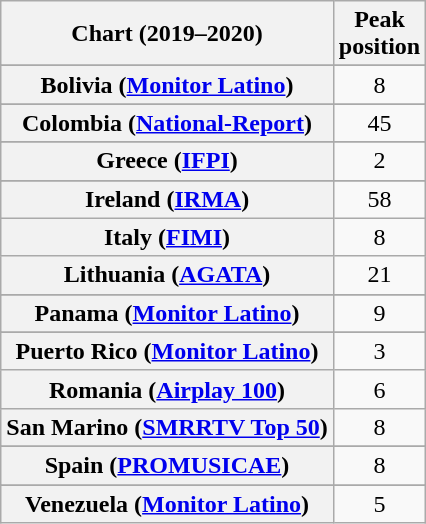<table class="wikitable sortable plainrowheaders" style="text-align:center">
<tr>
<th scope="col">Chart (2019–2020)</th>
<th scope="col">Peak<br>position</th>
</tr>
<tr>
</tr>
<tr>
</tr>
<tr>
</tr>
<tr>
</tr>
<tr>
<th scope="row">Bolivia (<a href='#'>Monitor Latino</a>)</th>
<td>8</td>
</tr>
<tr>
</tr>
<tr>
<th scope="row">Colombia (<a href='#'>National-Report</a>)</th>
<td>45</td>
</tr>
<tr>
</tr>
<tr>
</tr>
<tr>
</tr>
<tr>
</tr>
<tr>
<th scope="row">Greece (<a href='#'>IFPI</a>)</th>
<td>2</td>
</tr>
<tr>
</tr>
<tr>
</tr>
<tr>
</tr>
<tr>
</tr>
<tr>
<th scope="row">Ireland (<a href='#'>IRMA</a>)</th>
<td>58</td>
</tr>
<tr>
<th scope="row">Italy (<a href='#'>FIMI</a>)</th>
<td>8</td>
</tr>
<tr>
<th scope="row">Lithuania (<a href='#'>AGATA</a>)</th>
<td>21</td>
</tr>
<tr>
</tr>
<tr>
</tr>
<tr>
<th scope="row">Panama (<a href='#'>Monitor Latino</a>)</th>
<td>9</td>
</tr>
<tr>
</tr>
<tr>
</tr>
<tr>
<th scope="row">Puerto Rico (<a href='#'>Monitor Latino</a>)</th>
<td>3</td>
</tr>
<tr>
<th scope="row">Romania (<a href='#'>Airplay 100</a>)</th>
<td>6</td>
</tr>
<tr>
<th scope="row">San Marino (<a href='#'>SMRRTV Top 50</a>)</th>
<td>8</td>
</tr>
<tr>
</tr>
<tr>
<th scope="row">Spain (<a href='#'>PROMUSICAE</a>)</th>
<td>8</td>
</tr>
<tr>
</tr>
<tr>
</tr>
<tr>
</tr>
<tr>
</tr>
<tr>
</tr>
<tr>
</tr>
<tr>
</tr>
<tr>
</tr>
<tr>
<th scope="row">Venezuela (<a href='#'>Monitor Latino</a>)</th>
<td>5</td>
</tr>
</table>
